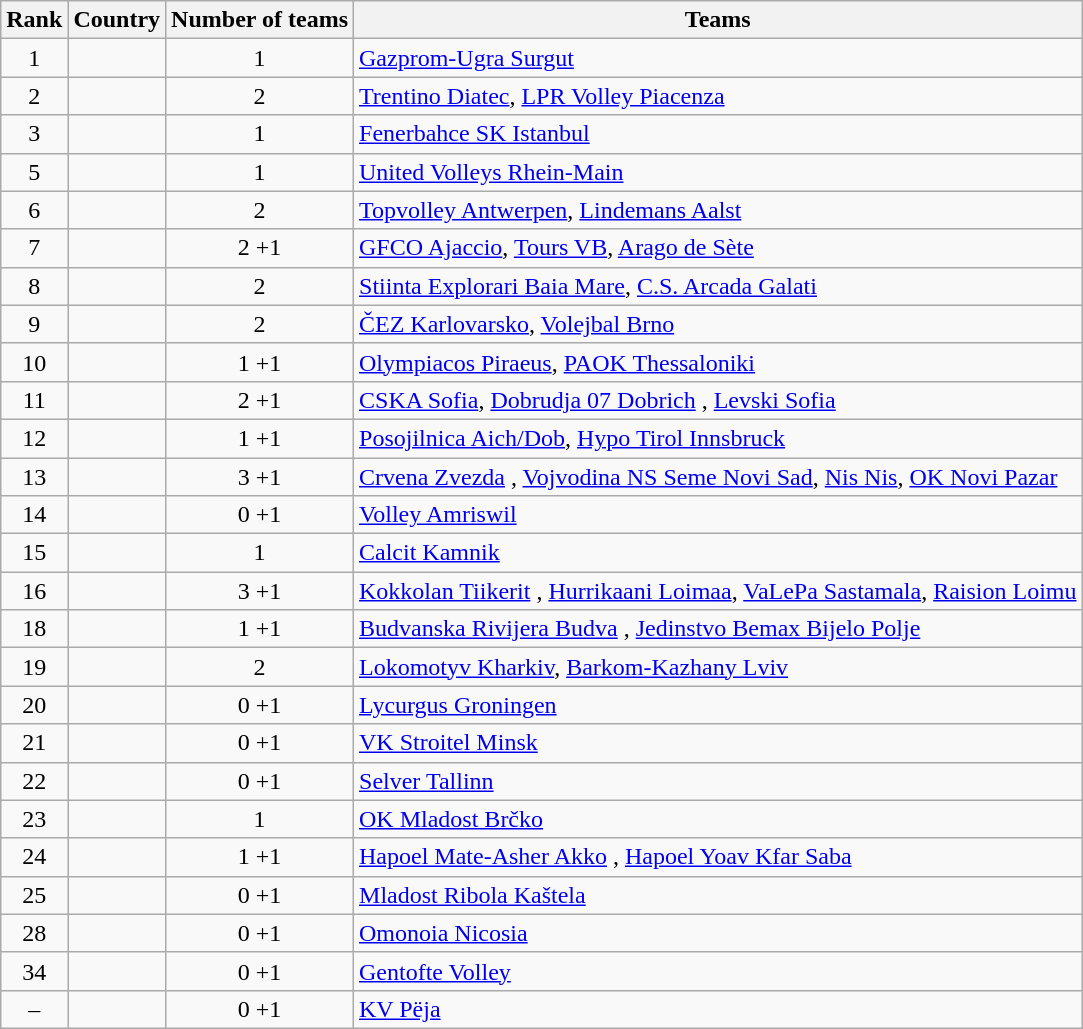<table class="wikitable" style="text-align:left">
<tr>
<th>Rank</th>
<th>Country</th>
<th>Number of teams</th>
<th>Teams</th>
</tr>
<tr>
<td align="center">1</td>
<td></td>
<td align="center">1</td>
<td><a href='#'>Gazprom-Ugra Surgut</a></td>
</tr>
<tr>
<td align="center">2</td>
<td></td>
<td align="center">2</td>
<td><a href='#'>Trentino Diatec</a>, <a href='#'>LPR Volley Piacenza</a></td>
</tr>
<tr>
<td align="center">3</td>
<td></td>
<td align="center">1</td>
<td><a href='#'>Fenerbahce SK Istanbul</a></td>
</tr>
<tr>
<td align="center">5</td>
<td></td>
<td align="center">1</td>
<td><a href='#'>United Volleys Rhein-Main</a></td>
</tr>
<tr>
<td align="center">6</td>
<td></td>
<td align="center">2</td>
<td><a href='#'>Topvolley Antwerpen</a>, <a href='#'>Lindemans Aalst</a></td>
</tr>
<tr>
<td align="center">7</td>
<td></td>
<td align="center">2 +1</td>
<td><a href='#'>GFCO Ajaccio</a>, <a href='#'>Tours VB</a>, <a href='#'>Arago de Sète</a> </td>
</tr>
<tr>
<td align="center">8</td>
<td></td>
<td align="center">2</td>
<td><a href='#'>Stiinta Explorari Baia Mare</a>, <a href='#'>C.S. Arcada Galati</a></td>
</tr>
<tr>
<td align="center">9</td>
<td></td>
<td align="center">2</td>
<td><a href='#'>ČEZ Karlovarsko</a>, <a href='#'>Volejbal Brno</a></td>
</tr>
<tr>
<td align="center">10</td>
<td></td>
<td align="center">1 +1</td>
<td><a href='#'>Olympiacos Piraeus</a>, <a href='#'>PAOK Thessaloniki</a> </td>
</tr>
<tr>
<td align="center">11</td>
<td></td>
<td align="center">2 +1</td>
<td><a href='#'>CSKA Sofia</a>, <a href='#'>Dobrudja 07 Dobrich</a> , <a href='#'>Levski Sofia</a></td>
</tr>
<tr>
<td align="center">12</td>
<td></td>
<td align="center">1 +1</td>
<td><a href='#'>Posojilnica Aich/Dob</a>, <a href='#'>Hypo Tirol Innsbruck</a> </td>
</tr>
<tr>
<td align="center">13</td>
<td></td>
<td align="center">3 +1</td>
<td><a href='#'>Crvena Zvezda</a> , <a href='#'>Vojvodina NS Seme Novi Sad</a>, <a href='#'>Nis Nis</a>, <a href='#'>OK Novi Pazar</a></td>
</tr>
<tr>
<td align="center">14</td>
<td></td>
<td align="center">0 +1</td>
<td><a href='#'>Volley Amriswil</a> </td>
</tr>
<tr>
<td align="center">15</td>
<td></td>
<td align="center">1</td>
<td><a href='#'>Calcit Kamnik</a></td>
</tr>
<tr>
<td align="center">16</td>
<td></td>
<td align="center">3 +1</td>
<td><a href='#'>Kokkolan Tiikerit</a> , <a href='#'>Hurrikaani Loimaa</a>, <a href='#'>VaLePa Sastamala</a>, <a href='#'>Raision Loimu</a></td>
</tr>
<tr>
<td align="center">18</td>
<td></td>
<td align="center">1 +1</td>
<td><a href='#'>Budvanska Rivijera Budva</a> , <a href='#'>Jedinstvo Bemax Bijelo Polje</a></td>
</tr>
<tr>
<td align="center">19</td>
<td></td>
<td align="center">2</td>
<td><a href='#'>Lokomotyv Kharkiv</a>, <a href='#'>Barkom-Kazhany Lviv</a></td>
</tr>
<tr>
<td align="center">20</td>
<td></td>
<td align="center">0 +1</td>
<td><a href='#'>Lycurgus Groningen</a> </td>
</tr>
<tr>
<td align="center">21</td>
<td></td>
<td align="center">0 +1</td>
<td><a href='#'>VK Stroitel Minsk</a> </td>
</tr>
<tr>
<td align="center">22</td>
<td></td>
<td align="center">0 +1</td>
<td><a href='#'>Selver Tallinn</a> </td>
</tr>
<tr>
<td align="center">23</td>
<td></td>
<td align="center">1</td>
<td><a href='#'>OK Mladost Brčko</a></td>
</tr>
<tr>
<td align="center">24</td>
<td></td>
<td align="center">1 +1</td>
<td><a href='#'>Hapoel Mate-Asher Akko</a> , <a href='#'>Hapoel Yoav Kfar Saba</a></td>
</tr>
<tr>
<td align="center">25</td>
<td></td>
<td align="center">0 +1</td>
<td><a href='#'>Mladost Ribola Kaštela</a> </td>
</tr>
<tr>
<td align="center">28</td>
<td></td>
<td align="center">0 +1</td>
<td><a href='#'>Omonoia Nicosia</a> </td>
</tr>
<tr>
<td align="center">34</td>
<td></td>
<td align="center">0 +1</td>
<td><a href='#'>Gentofte Volley</a> </td>
</tr>
<tr>
<td align="center">–</td>
<td></td>
<td align="center">0 +1</td>
<td><a href='#'>KV Pëja</a> </td>
</tr>
</table>
